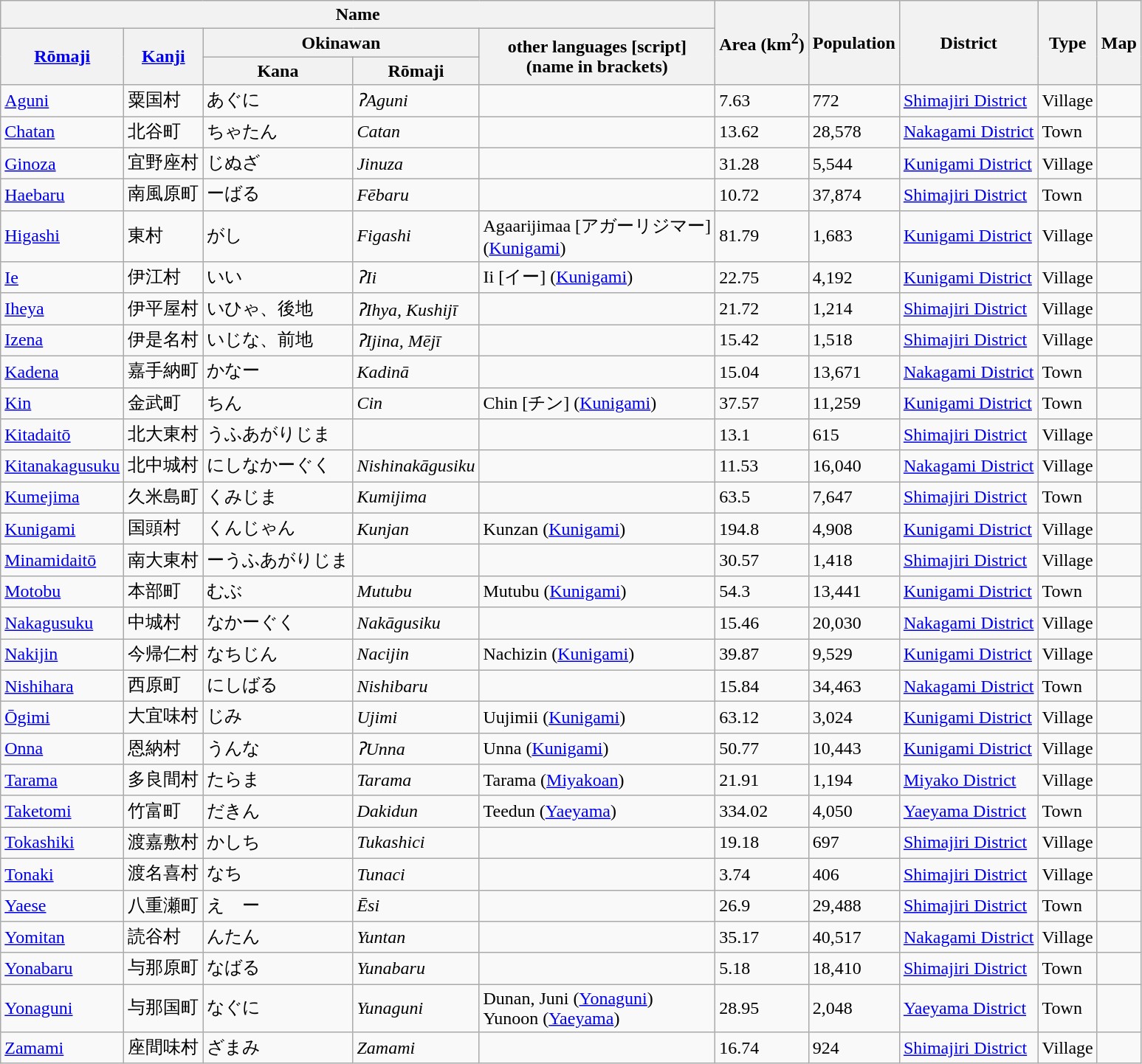<table class="wikitable sortable">
<tr>
<th colspan="5">Name</th>
<th rowspan="3">Area (km<sup>2</sup>)</th>
<th rowspan="3">Population</th>
<th rowspan="3">District</th>
<th rowspan="3">Type</th>
<th rowspan="3">Map</th>
</tr>
<tr>
<th rowspan="2"><a href='#'>Rōmaji</a></th>
<th rowspan="2"><a href='#'>Kanji</a></th>
<th colspan="2">Okinawan</th>
<th rowspan="2">other languages [script]<br>(name in brackets)</th>
</tr>
<tr>
<th>Kana</th>
<th>Rōmaji</th>
</tr>
<tr>
<td> <a href='#'>Aguni</a></td>
<td>粟国村</td>
<td>あぐに</td>
<td><em>ʔAguni</em></td>
<td></td>
<td>7.63</td>
<td>772</td>
<td><a href='#'>Shimajiri District</a></td>
<td>Village</td>
<td></td>
</tr>
<tr>
<td> <a href='#'>Chatan</a></td>
<td>北谷町</td>
<td>ちゃたん</td>
<td><em>Catan</em></td>
<td></td>
<td>13.62</td>
<td>28,578</td>
<td><a href='#'>Nakagami District</a></td>
<td>Town</td>
<td></td>
</tr>
<tr>
<td> <a href='#'>Ginoza</a></td>
<td>宜野座村</td>
<td>じぬざ</td>
<td><em>Jinuza</em></td>
<td></td>
<td>31.28</td>
<td>5,544</td>
<td><a href='#'>Kunigami District</a></td>
<td>Village</td>
<td></td>
</tr>
<tr>
<td> <a href='#'>Haebaru</a></td>
<td>南風原町</td>
<td>ーばる</td>
<td><em>Fēbaru</em></td>
<td></td>
<td>10.72</td>
<td>37,874</td>
<td><a href='#'>Shimajiri District</a></td>
<td>Town</td>
<td></td>
</tr>
<tr>
<td> <a href='#'>Higashi</a></td>
<td>東村</td>
<td>がし</td>
<td><em>Figashi</em></td>
<td>Agaarijimaa [アガーリジマー]<br>(<a href='#'>Kunigami</a>)</td>
<td>81.79</td>
<td>1,683</td>
<td><a href='#'>Kunigami District</a></td>
<td>Village</td>
<td></td>
</tr>
<tr>
<td> <a href='#'>Ie</a></td>
<td>伊江村</td>
<td>いい</td>
<td><em>ʔIi</em></td>
<td>Ii [イー] (<a href='#'>Kunigami</a>)</td>
<td>22.75</td>
<td>4,192</td>
<td><a href='#'>Kunigami District</a></td>
<td>Village</td>
<td></td>
</tr>
<tr>
<td> <a href='#'>Iheya</a></td>
<td>伊平屋村</td>
<td>いひゃ、後地</td>
<td><em>ʔIhya, Kushijī</em></td>
<td></td>
<td>21.72</td>
<td>1,214</td>
<td><a href='#'>Shimajiri District</a></td>
<td>Village</td>
<td></td>
</tr>
<tr>
<td> <a href='#'>Izena</a></td>
<td>伊是名村</td>
<td>いじな、前地</td>
<td><em>ʔIjina, Mējī</em></td>
<td></td>
<td>15.42</td>
<td>1,518</td>
<td><a href='#'>Shimajiri District</a></td>
<td>Village</td>
<td></td>
</tr>
<tr>
<td> <a href='#'>Kadena</a></td>
<td>嘉手納町</td>
<td>かなー</td>
<td><em>Kadinā</em></td>
<td></td>
<td>15.04</td>
<td>13,671</td>
<td><a href='#'>Nakagami District</a></td>
<td>Town</td>
<td></td>
</tr>
<tr>
<td> <a href='#'>Kin</a></td>
<td>金武町</td>
<td>ちん</td>
<td><em>Cin</em></td>
<td>Chin [チン] (<a href='#'>Kunigami</a>)</td>
<td>37.57</td>
<td>11,259</td>
<td><a href='#'>Kunigami District</a></td>
<td>Town</td>
<td></td>
</tr>
<tr>
<td> <a href='#'>Kitadaitō</a></td>
<td>北大東村</td>
<td>うふあがりじま</td>
<td><em></em></td>
<td></td>
<td>13.1</td>
<td>615</td>
<td><a href='#'>Shimajiri District</a></td>
<td>Village</td>
<td></td>
</tr>
<tr>
<td> <a href='#'>Kitanakagusuku</a></td>
<td>北中城村</td>
<td>にしなかーぐく</td>
<td><em>Nishinakāgusiku</em></td>
<td></td>
<td>11.53</td>
<td>16,040</td>
<td><a href='#'>Nakagami District</a></td>
<td>Village</td>
<td></td>
</tr>
<tr>
<td> <a href='#'>Kumejima</a></td>
<td>久米島町</td>
<td>くみじま</td>
<td><em>Kumijima</em></td>
<td></td>
<td>63.5</td>
<td>7,647</td>
<td><a href='#'>Shimajiri District</a></td>
<td>Town</td>
<td></td>
</tr>
<tr>
<td> <a href='#'>Kunigami</a></td>
<td>国頭村</td>
<td>くんじゃん</td>
<td><em>Kunjan</em></td>
<td>Kunzan (<a href='#'>Kunigami</a>)</td>
<td>194.8</td>
<td>4,908</td>
<td><a href='#'>Kunigami District</a></td>
<td>Village</td>
<td></td>
</tr>
<tr>
<td> <a href='#'>Minamidaitō</a></td>
<td>南大東村</td>
<td>ーうふあがりじま</td>
<td><em></em></td>
<td></td>
<td>30.57</td>
<td>1,418</td>
<td><a href='#'>Shimajiri District</a></td>
<td>Village</td>
<td></td>
</tr>
<tr>
<td> <a href='#'>Motobu</a></td>
<td>本部町</td>
<td>むぶ</td>
<td><em>Mutubu</em></td>
<td>Mutubu (<a href='#'>Kunigami</a>)</td>
<td>54.3</td>
<td>13,441</td>
<td><a href='#'>Kunigami District</a></td>
<td>Town</td>
<td></td>
</tr>
<tr>
<td> <a href='#'>Nakagusuku</a></td>
<td>中城村</td>
<td>なかーぐく</td>
<td><em>Nakāgusiku</em></td>
<td></td>
<td>15.46</td>
<td>20,030</td>
<td><a href='#'>Nakagami District</a></td>
<td>Village</td>
<td></td>
</tr>
<tr>
<td> <a href='#'>Nakijin</a></td>
<td>今帰仁村</td>
<td>なちじん</td>
<td><em>Nacijin</em></td>
<td>Nachizin (<a href='#'>Kunigami</a>)</td>
<td>39.87</td>
<td>9,529</td>
<td><a href='#'>Kunigami District</a></td>
<td>Village</td>
<td></td>
</tr>
<tr>
<td> <a href='#'>Nishihara</a></td>
<td>西原町</td>
<td>にしばる</td>
<td><em>Nishibaru</em></td>
<td></td>
<td>15.84</td>
<td>34,463</td>
<td><a href='#'>Nakagami District</a></td>
<td>Town</td>
<td></td>
</tr>
<tr>
<td> <a href='#'>Ōgimi</a></td>
<td>大宜味村</td>
<td>じみ</td>
<td><em>Ujimi</em></td>
<td>Uujimii (<a href='#'>Kunigami</a>)</td>
<td>63.12</td>
<td>3,024</td>
<td><a href='#'>Kunigami District</a></td>
<td>Village</td>
<td></td>
</tr>
<tr>
<td> <a href='#'>Onna</a></td>
<td>恩納村</td>
<td>うんな</td>
<td><em>ʔUnna</em></td>
<td>Unna (<a href='#'>Kunigami</a>)</td>
<td>50.77</td>
<td>10,443</td>
<td><a href='#'>Kunigami District</a></td>
<td>Village</td>
<td></td>
</tr>
<tr>
<td> <a href='#'>Tarama</a></td>
<td>多良間村</td>
<td>たらま</td>
<td><em>Tarama</em></td>
<td>Tarama (<a href='#'>Miyakoan</a>)</td>
<td>21.91</td>
<td>1,194</td>
<td><a href='#'>Miyako District</a></td>
<td>Village</td>
<td></td>
</tr>
<tr>
<td> <a href='#'>Taketomi</a></td>
<td>竹富町</td>
<td>だきん</td>
<td><em>Dakidun</em></td>
<td>Teedun (<a href='#'>Yaeyama</a>)</td>
<td>334.02</td>
<td>4,050</td>
<td><a href='#'>Yaeyama District</a></td>
<td>Town</td>
<td></td>
</tr>
<tr>
<td> <a href='#'>Tokashiki</a></td>
<td>渡嘉敷村</td>
<td>かしち</td>
<td><em>Tukashici</em></td>
<td></td>
<td>19.18</td>
<td>697</td>
<td><a href='#'>Shimajiri District</a></td>
<td>Village</td>
<td></td>
</tr>
<tr>
<td> <a href='#'>Tonaki</a></td>
<td>渡名喜村</td>
<td>なち</td>
<td><em>Tunaci</em></td>
<td></td>
<td>3.74</td>
<td>406</td>
<td><a href='#'>Shimajiri District</a></td>
<td>Village</td>
<td></td>
</tr>
<tr>
<td> <a href='#'>Yaese</a></td>
<td>八重瀬町</td>
<td>え゙ー</td>
<td><em>Ēsi</em></td>
<td></td>
<td>26.9</td>
<td>29,488</td>
<td><a href='#'>Shimajiri District</a></td>
<td>Town</td>
<td></td>
</tr>
<tr>
<td> <a href='#'>Yomitan</a></td>
<td>読谷村</td>
<td>んたん</td>
<td><em>Yuntan</em></td>
<td></td>
<td>35.17</td>
<td>40,517</td>
<td><a href='#'>Nakagami District</a></td>
<td>Village</td>
<td></td>
</tr>
<tr>
<td> <a href='#'>Yonabaru</a></td>
<td>与那原町</td>
<td>なばる</td>
<td><em>Yunabaru</em></td>
<td></td>
<td>5.18</td>
<td>18,410</td>
<td><a href='#'>Shimajiri District</a></td>
<td>Town</td>
<td></td>
</tr>
<tr>
<td> <a href='#'>Yonaguni</a></td>
<td>与那国町</td>
<td>なぐに</td>
<td><em>Yunaguni</em></td>
<td>Dunan, Juni (<a href='#'>Yonaguni</a>)<br>Yunoon (<a href='#'>Yaeyama</a>)</td>
<td>28.95</td>
<td>2,048</td>
<td><a href='#'>Yaeyama District</a></td>
<td>Town</td>
<td></td>
</tr>
<tr>
<td> <a href='#'>Zamami</a></td>
<td>座間味村</td>
<td>ざまみ</td>
<td><em>Zamami</em></td>
<td></td>
<td>16.74</td>
<td>924</td>
<td><a href='#'>Shimajiri District</a></td>
<td>Village</td>
<td></td>
</tr>
</table>
